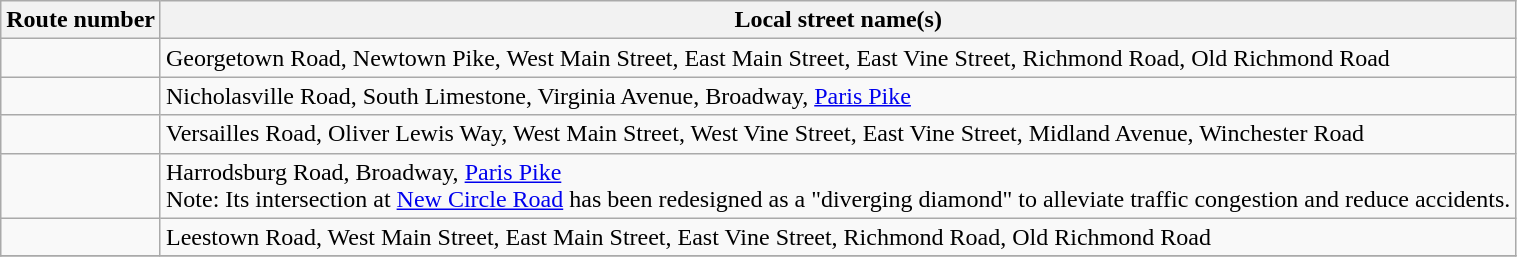<table class="wikitable">
<tr>
<th>Route number</th>
<th>Local street name(s)</th>
</tr>
<tr>
<td></td>
<td>Georgetown Road, Newtown Pike, West Main Street, East Main Street, East Vine Street, Richmond Road, Old Richmond Road</td>
</tr>
<tr>
<td></td>
<td>Nicholasville Road, South Limestone, Virginia Avenue, Broadway, <a href='#'>Paris Pike</a></td>
</tr>
<tr>
<td></td>
<td>Versailles Road, Oliver Lewis Way, West Main Street, West Vine Street, East Vine Street, Midland Avenue, Winchester Road</td>
</tr>
<tr>
<td></td>
<td>Harrodsburg Road, Broadway, <a href='#'>Paris Pike</a><br>Note: Its intersection at <a href='#'>New Circle Road</a> has been redesigned as a "diverging diamond" to alleviate traffic congestion and reduce accidents.</td>
</tr>
<tr>
<td></td>
<td>Leestown Road, West Main Street, East Main Street, East Vine Street, Richmond Road, Old Richmond Road</td>
</tr>
<tr>
</tr>
</table>
